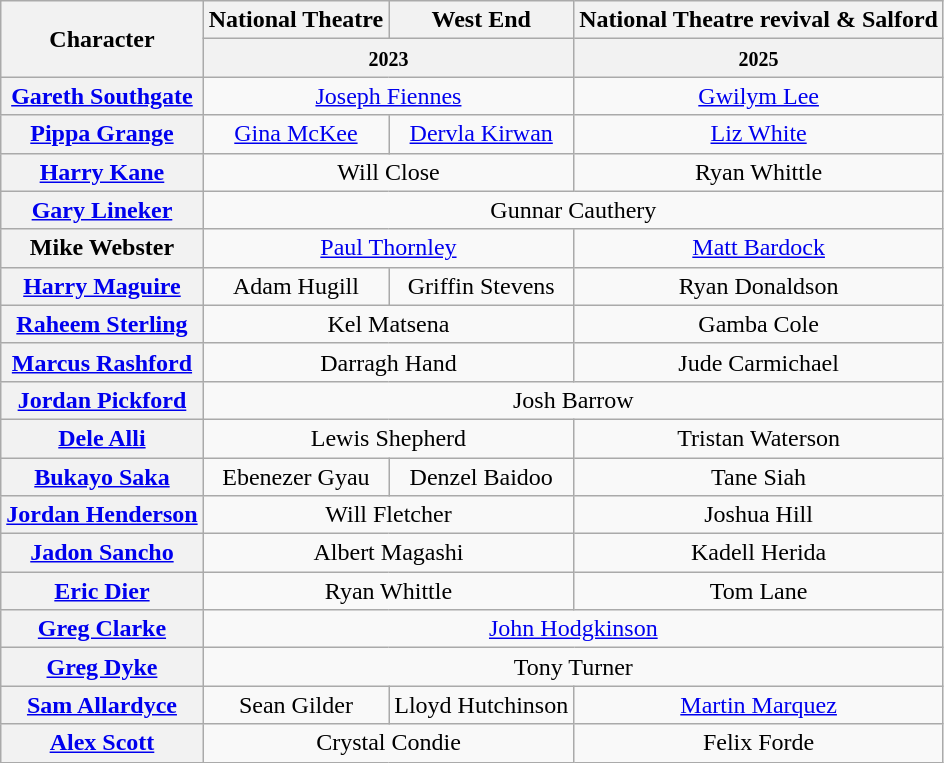<table class="wikitable">
<tr>
<th rowspan="2">Character</th>
<th>National Theatre</th>
<th>West End</th>
<th>National Theatre revival & Salford</th>
</tr>
<tr>
<th colspan="2"><small>2023</small></th>
<th><small>2025</small></th>
</tr>
<tr>
<th><a href='#'>Gareth Southgate</a></th>
<td colspan="2" align="center"><a href='#'>Joseph Fiennes</a></td>
<td align=center><a href='#'>Gwilym Lee</a></td>
</tr>
<tr>
<th><a href='#'>Pippa Grange</a></th>
<td align=center><a href='#'>Gina McKee</a></td>
<td align=center><a href='#'>Dervla Kirwan</a></td>
<td align=center><a href='#'>Liz White</a></td>
</tr>
<tr>
<th><a href='#'>Harry Kane</a></th>
<td colspan="2" align="center">Will Close</td>
<td align=center>Ryan Whittle</td>
</tr>
<tr>
<th><a href='#'>Gary Lineker</a></th>
<td colspan="3" align="center">Gunnar Cauthery</td>
</tr>
<tr>
<th>Mike Webster</th>
<td colspan="2" align="center"><a href='#'>Paul Thornley</a></td>
<td align=center><a href='#'>Matt Bardock</a></td>
</tr>
<tr>
<th><a href='#'>Harry Maguire</a></th>
<td align=center>Adam Hugill</td>
<td align=center>Griffin Stevens</td>
<td align=center>Ryan Donaldson</td>
</tr>
<tr>
<th><a href='#'>Raheem Sterling</a></th>
<td colspan="2" align="center">Kel Matsena</td>
<td align=center>Gamba Cole</td>
</tr>
<tr>
<th><a href='#'>Marcus Rashford</a></th>
<td colspan="2" align="center">Darragh Hand</td>
<td align=center>Jude Carmichael</td>
</tr>
<tr>
<th><a href='#'>Jordan Pickford</a></th>
<td colspan="3" align="center">Josh Barrow</td>
</tr>
<tr>
<th><a href='#'>Dele Alli</a></th>
<td colspan="2" align="center">Lewis Shepherd</td>
<td align=center>Tristan Waterson</td>
</tr>
<tr>
<th><a href='#'>Bukayo Saka</a></th>
<td align=center>Ebenezer Gyau</td>
<td align=center>Denzel Baidoo</td>
<td align=center>Tane Siah</td>
</tr>
<tr>
<th><a href='#'>Jordan Henderson</a></th>
<td colspan="2" align="center">Will Fletcher</td>
<td align=center>Joshua Hill</td>
</tr>
<tr>
<th><a href='#'>Jadon Sancho</a></th>
<td colspan="2" align="center">Albert Magashi</td>
<td align=center>Kadell Herida</td>
</tr>
<tr>
<th><a href='#'>Eric Dier</a></th>
<td colspan="2" align="center">Ryan Whittle</td>
<td align=center>Tom Lane</td>
</tr>
<tr>
<th><a href='#'>Greg Clarke</a></th>
<td colspan="3" align="center"><a href='#'>John Hodgkinson</a></td>
</tr>
<tr>
<th><a href='#'>Greg Dyke</a></th>
<td colspan="3" align="center">Tony Turner</td>
</tr>
<tr>
<th><a href='#'>Sam Allardyce</a></th>
<td align=center>Sean Gilder</td>
<td align=center>Lloyd Hutchinson</td>
<td align=center><a href='#'>Martin Marquez</a></td>
</tr>
<tr>
<th><a href='#'>Alex Scott</a></th>
<td colspan="2" align="center">Crystal Condie</td>
<td align=center>Felix Forde</td>
</tr>
</table>
